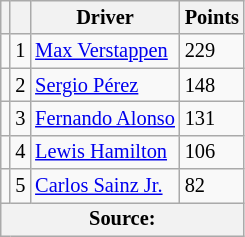<table class="wikitable" style="font-size: 85%;">
<tr>
<th scope="col"></th>
<th scope="col"></th>
<th scope="col">Driver</th>
<th scope="col">Points</th>
</tr>
<tr>
<td align="left"></td>
<td align="center">1</td>
<td> <a href='#'>Max Verstappen</a></td>
<td align="left">229</td>
</tr>
<tr>
<td align="left"></td>
<td align="center">2</td>
<td> <a href='#'>Sergio Pérez</a></td>
<td align="left">148</td>
</tr>
<tr>
<td align="left"></td>
<td align="center">3</td>
<td> <a href='#'>Fernando Alonso</a></td>
<td align="left">131</td>
</tr>
<tr>
<td align="left"></td>
<td align="center">4</td>
<td> <a href='#'>Lewis Hamilton</a></td>
<td align="left">106</td>
</tr>
<tr>
<td align="left"></td>
<td align="center">5</td>
<td> <a href='#'>Carlos Sainz Jr.</a></td>
<td align="left">82</td>
</tr>
<tr>
<th colspan=4>Source:</th>
</tr>
</table>
